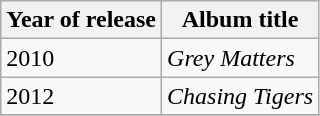<table class="wikitable">
<tr>
<th>Year of release</th>
<th>Album title</th>
</tr>
<tr>
<td>2010</td>
<td><em>Grey Matters</em></td>
</tr>
<tr>
<td>2012</td>
<td><em>Chasing Tigers</em></td>
</tr>
<tr>
</tr>
</table>
